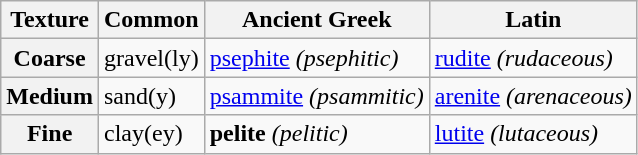<table class="wikitable">
<tr>
<th>Texture</th>
<th>Common</th>
<th>Ancient Greek</th>
<th>Latin</th>
</tr>
<tr>
<th>Coarse</th>
<td>gravel(ly)</td>
<td><a href='#'>psephite</a> <em>(psephitic)</em></td>
<td><a href='#'>rudite</a> <em>(rudaceous)</em></td>
</tr>
<tr>
<th>Medium</th>
<td>sand(y)</td>
<td><a href='#'>psammite</a> <em>(psammitic)</em></td>
<td><a href='#'>arenite</a> <em>(arenaceous)</em></td>
</tr>
<tr>
<th>Fine</th>
<td>clay(ey)</td>
<td><strong>pelite</strong> <em>(pelitic)</em></td>
<td><a href='#'>lutite</a> <em>(lutaceous)</em></td>
</tr>
</table>
